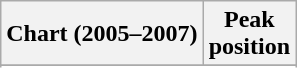<table class="wikitable sortable plainrowheaders" style="text-align:center">
<tr>
<th scope="col">Chart (2005–2007)</th>
<th scope="col">Peak<br> position</th>
</tr>
<tr>
</tr>
<tr>
</tr>
<tr>
</tr>
<tr>
</tr>
<tr>
</tr>
</table>
